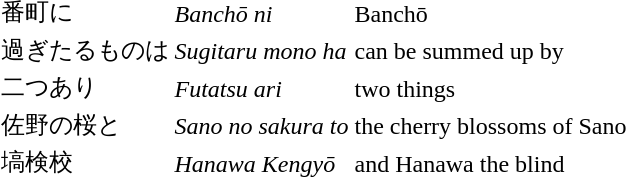<table>
<tr>
<td>番町に</td>
<td><em>Banchō ni</em></td>
<td>Banchō</td>
</tr>
<tr>
<td>過ぎたるものは</td>
<td><em>Sugitaru mono ha</em></td>
<td>can be summed up by</td>
</tr>
<tr>
<td>二つあり</td>
<td><em>Futatsu ari</em></td>
<td>two things</td>
</tr>
<tr>
<td>佐野の桜と</td>
<td><em>Sano no sakura to</em></td>
<td>the cherry blossoms of Sano</td>
</tr>
<tr>
<td>塙検校</td>
<td><em>Hanawa Kengyō</em></td>
<td>and Hanawa the blind</td>
</tr>
</table>
